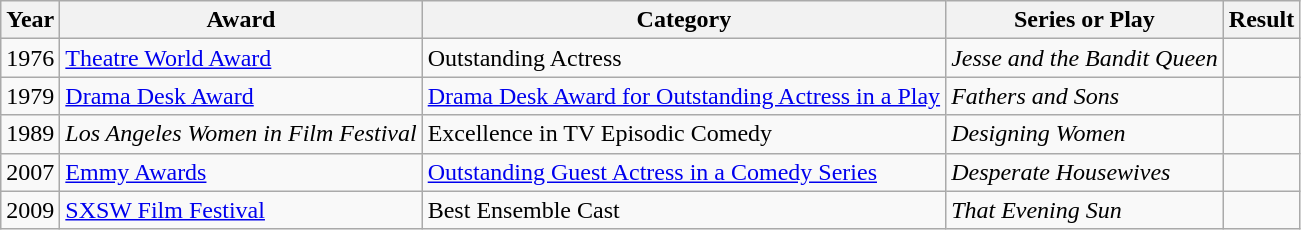<table class="wikitable">
<tr style="text-align:center;">
<th>Year</th>
<th>Award</th>
<th>Category</th>
<th>Series or Play</th>
<th>Result</th>
</tr>
<tr>
<td>1976</td>
<td><a href='#'>Theatre World Award</a></td>
<td>Outstanding Actress</td>
<td><em>Jesse and the Bandit Queen</em></td>
<td></td>
</tr>
<tr>
<td>1979</td>
<td><a href='#'>Drama Desk Award</a></td>
<td><a href='#'>Drama Desk Award for Outstanding Actress in a Play</a></td>
<td><em>Fathers and Sons</em></td>
<td></td>
</tr>
<tr>
<td>1989</td>
<td><em>Los Angeles Women in Film Festival</em></td>
<td>Excellence in TV Episodic Comedy</td>
<td><em>Designing Women</em></td>
<td></td>
</tr>
<tr>
<td>2007</td>
<td><a href='#'>Emmy Awards</a></td>
<td><a href='#'>Outstanding Guest Actress in a Comedy Series</a></td>
<td><em>Desperate Housewives</em></td>
<td></td>
</tr>
<tr>
<td>2009</td>
<td><a href='#'>SXSW Film Festival</a></td>
<td>Best Ensemble Cast</td>
<td><em>That Evening Sun</em></td>
<td></td>
</tr>
</table>
